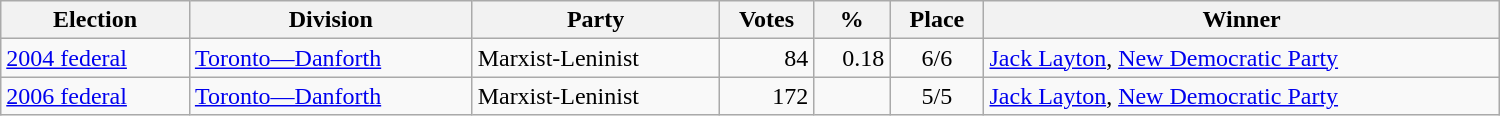<table class="wikitable" width="1000">
<tr>
<th align="left">Election</th>
<th align="left">Division</th>
<th align="left">Party</th>
<th align="right">Votes</th>
<th align="right">%</th>
<th align="center">Place</th>
<th align="center">Winner</th>
</tr>
<tr>
<td align="left"><a href='#'>2004 federal</a></td>
<td align="left"><a href='#'>Toronto—Danforth</a></td>
<td align="left">Marxist-Leninist</td>
<td align="right">84</td>
<td align="right">0.18</td>
<td align="center">6/6</td>
<td align="left"><a href='#'>Jack Layton</a>, <a href='#'>New Democratic Party</a></td>
</tr>
<tr>
<td align="left"><a href='#'>2006 federal</a></td>
<td align="left"><a href='#'>Toronto—Danforth</a></td>
<td align="left">Marxist-Leninist</td>
<td align="right">172</td>
<td align="right"></td>
<td align="center">5/5</td>
<td align="left"><a href='#'>Jack Layton</a>, <a href='#'>New Democratic Party</a></td>
</tr>
</table>
